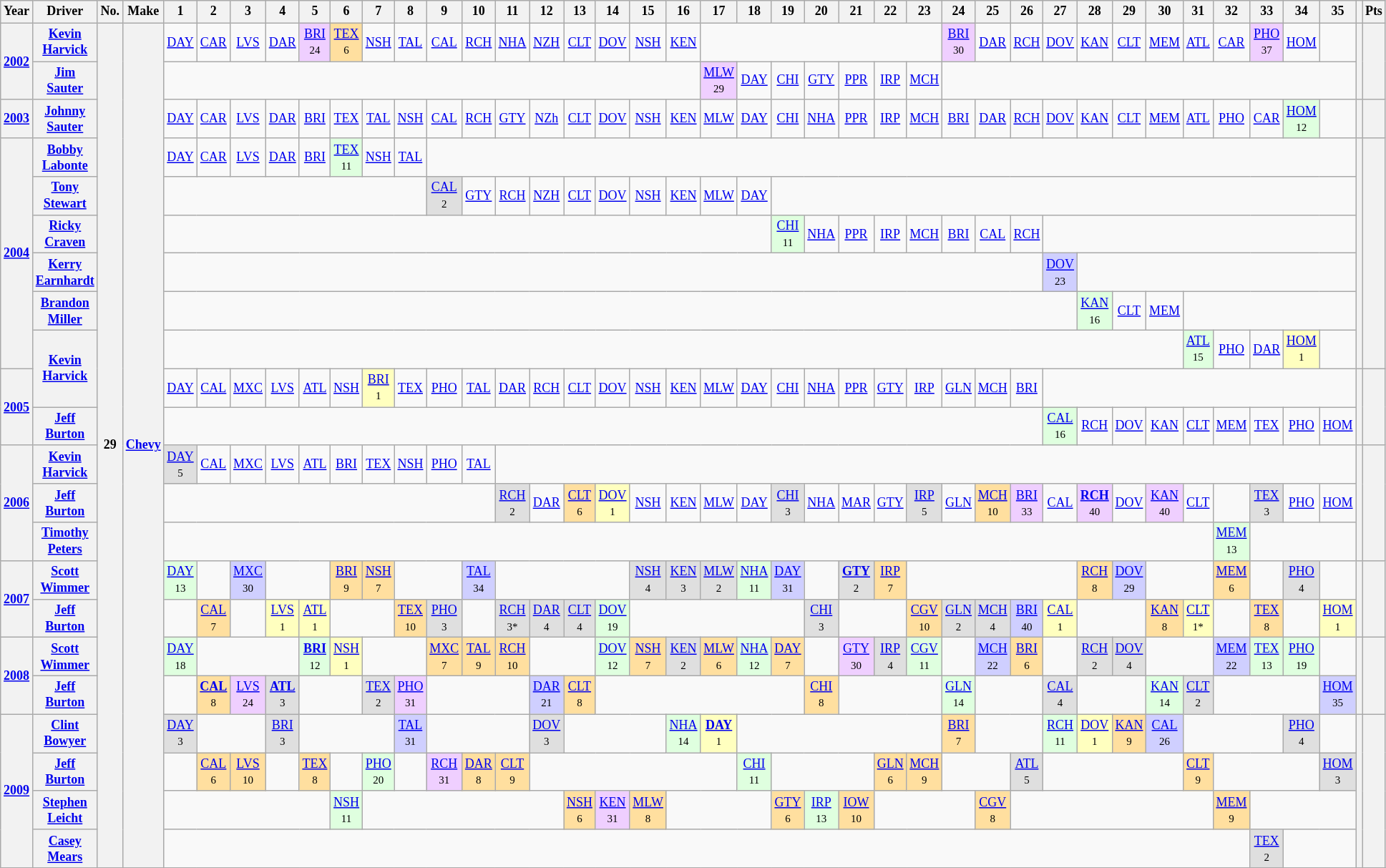<table class="wikitable" style="text-align:center; font-size:75%">
<tr>
<th>Year</th>
<th>Driver</th>
<th>No.</th>
<th>Make</th>
<th>1</th>
<th>2</th>
<th>3</th>
<th>4</th>
<th>5</th>
<th>6</th>
<th>7</th>
<th>8</th>
<th>9</th>
<th>10</th>
<th>11</th>
<th>12</th>
<th>13</th>
<th>14</th>
<th>15</th>
<th>16</th>
<th>17</th>
<th>18</th>
<th>19</th>
<th>20</th>
<th>21</th>
<th>22</th>
<th>23</th>
<th>24</th>
<th>25</th>
<th>26</th>
<th>27</th>
<th>28</th>
<th>29</th>
<th>30</th>
<th>31</th>
<th>32</th>
<th>33</th>
<th>34</th>
<th>35</th>
<th></th>
<th>Pts</th>
</tr>
<tr>
<th Rowspan=2><a href='#'>2002</a></th>
<th><a href='#'>Kevin Harvick</a></th>
<th Rowspan=22>29</th>
<th Rowspan=22><a href='#'>Chevy</a></th>
<td><a href='#'>DAY</a></td>
<td><a href='#'>CAR</a></td>
<td><a href='#'>LVS</a></td>
<td><a href='#'>DAR</a></td>
<td style="background:#EFCFFF;"><a href='#'>BRI</a><br><small>24</small></td>
<td style="background:#FFDF9F;"><a href='#'>TEX</a><br><small>6</small></td>
<td><a href='#'>NSH</a></td>
<td><a href='#'>TAL</a></td>
<td><a href='#'>CAL</a></td>
<td><a href='#'>RCH</a></td>
<td><a href='#'>NHA</a></td>
<td><a href='#'>NZH</a></td>
<td><a href='#'>CLT</a></td>
<td><a href='#'>DOV</a></td>
<td><a href='#'>NSH</a></td>
<td><a href='#'>KEN</a></td>
<td colspan=7></td>
<td style="background:#EFCFFF;"><a href='#'>BRI</a><br><small>30</small></td>
<td><a href='#'>DAR</a></td>
<td><a href='#'>RCH</a></td>
<td><a href='#'>DOV</a></td>
<td><a href='#'>KAN</a></td>
<td><a href='#'>CLT</a></td>
<td><a href='#'>MEM</a></td>
<td><a href='#'>ATL</a></td>
<td><a href='#'>CAR</a></td>
<td style="background:#EFCFFF;"><a href='#'>PHO</a><br><small>37</small></td>
<td><a href='#'>HOM</a></td>
<td colspan=1></td>
<th Rowspan=2></th>
<th Rowspan=2></th>
</tr>
<tr>
<th><a href='#'>Jim Sauter</a></th>
<td colspan=16></td>
<td style="background:#EFCFFF;"><a href='#'>MLW</a><br><small>29</small></td>
<td><a href='#'>DAY</a></td>
<td><a href='#'>CHI</a></td>
<td><a href='#'>GTY</a></td>
<td><a href='#'>PPR</a></td>
<td><a href='#'>IRP</a></td>
<td><a href='#'>MCH</a></td>
<td colspan=12></td>
</tr>
<tr>
<th><a href='#'>2003</a></th>
<th><a href='#'>Johnny Sauter</a></th>
<td><a href='#'>DAY</a></td>
<td><a href='#'>CAR</a></td>
<td><a href='#'>LVS</a></td>
<td><a href='#'>DAR</a></td>
<td><a href='#'>BRI</a></td>
<td><a href='#'>TEX</a></td>
<td><a href='#'>TAL</a></td>
<td><a href='#'>NSH</a></td>
<td><a href='#'>CAL</a></td>
<td><a href='#'>RCH</a></td>
<td><a href='#'>GTY</a></td>
<td><a href='#'>NZh</a></td>
<td><a href='#'>CLT</a></td>
<td><a href='#'>DOV</a></td>
<td><a href='#'>NSH</a></td>
<td><a href='#'>KEN</a></td>
<td><a href='#'>MLW</a></td>
<td><a href='#'>DAY</a></td>
<td><a href='#'>CHI</a></td>
<td><a href='#'>NHA</a></td>
<td><a href='#'>PPR</a></td>
<td><a href='#'>IRP</a></td>
<td><a href='#'>MCH</a></td>
<td><a href='#'>BRI</a></td>
<td><a href='#'>DAR</a></td>
<td><a href='#'>RCH</a></td>
<td><a href='#'>DOV</a></td>
<td><a href='#'>KAN</a></td>
<td><a href='#'>CLT</a></td>
<td><a href='#'>MEM</a></td>
<td><a href='#'>ATL</a></td>
<td><a href='#'>PHO</a></td>
<td><a href='#'>CAR</a></td>
<td style="background:#DFFFDF;"><a href='#'>HOM</a><br><small>12</small></td>
<td colspan=1></td>
<th></th>
<th></th>
</tr>
<tr>
<th rowspan=6><a href='#'>2004</a></th>
<th><a href='#'>Bobby Labonte</a></th>
<td><a href='#'>DAY</a></td>
<td><a href='#'>CAR</a></td>
<td><a href='#'>LVS</a></td>
<td><a href='#'>DAR</a></td>
<td><a href='#'>BRI</a></td>
<td style="background:#DFFFDF;"><a href='#'>TEX</a><br><small>11</small></td>
<td><a href='#'>NSH</a></td>
<td><a href='#'>TAL</a></td>
<td colspan=27></td>
<th rowspan=6></th>
<th rowspan=6></th>
</tr>
<tr>
<th><a href='#'>Tony Stewart</a></th>
<td colspan=8></td>
<td style="background:#DFDFDF;"><a href='#'>CAL</a><br><small>2</small></td>
<td><a href='#'>GTY</a></td>
<td><a href='#'>RCH</a></td>
<td><a href='#'>NZH</a></td>
<td><a href='#'>CLT</a></td>
<td><a href='#'>DOV</a></td>
<td><a href='#'>NSH</a></td>
<td><a href='#'>KEN</a></td>
<td><a href='#'>MLW</a></td>
<td><a href='#'>DAY</a></td>
<td colspan=17></td>
</tr>
<tr>
<th><a href='#'>Ricky Craven</a></th>
<td colspan=18></td>
<td style="background:#DFFFDF;"><a href='#'>CHI</a><br><small>11</small></td>
<td><a href='#'>NHA</a></td>
<td><a href='#'>PPR</a></td>
<td><a href='#'>IRP</a></td>
<td><a href='#'>MCH</a></td>
<td><a href='#'>BRI</a></td>
<td><a href='#'>CAL</a></td>
<td><a href='#'>RCH</a></td>
<td colspan=9></td>
</tr>
<tr>
<th><a href='#'>Kerry Earnhardt</a></th>
<td colspan=26></td>
<td style="background:#CFCFFF;"><a href='#'>DOV</a><br><small>23</small></td>
<td colspan=8></td>
</tr>
<tr>
<th><a href='#'>Brandon Miller</a></th>
<td colspan=27></td>
<td style="background:#DFFFDF;"><a href='#'>KAN</a><br><small>16</small></td>
<td><a href='#'>CLT</a></td>
<td><a href='#'>MEM</a></td>
<td colspan=5></td>
</tr>
<tr>
<th Rowspan=2><a href='#'>Kevin Harvick</a></th>
<td colspan=30></td>
<td style="background:#DFFFDF;"><a href='#'>ATL</a><br><small>15</small></td>
<td><a href='#'>PHO</a></td>
<td><a href='#'>DAR</a></td>
<td style="background:#FFFFBF;"><a href='#'>HOM</a><br><small>1</small></td>
<td colspan=1></td>
</tr>
<tr>
<th rowspan=2><a href='#'>2005</a></th>
<td><a href='#'>DAY</a></td>
<td><a href='#'>CAL</a></td>
<td><a href='#'>MXC</a></td>
<td><a href='#'>LVS</a></td>
<td><a href='#'>ATL</a></td>
<td><a href='#'>NSH</a></td>
<td style="background:#FFFFBF;"><a href='#'>BRI</a><br><small>1</small></td>
<td><a href='#'>TEX</a></td>
<td><a href='#'>PHO</a></td>
<td><a href='#'>TAL</a></td>
<td><a href='#'>DAR</a></td>
<td><a href='#'>RCH</a></td>
<td><a href='#'>CLT</a></td>
<td><a href='#'>DOV</a></td>
<td><a href='#'>NSH</a></td>
<td><a href='#'>KEN</a></td>
<td><a href='#'>MLW</a></td>
<td><a href='#'>DAY</a></td>
<td><a href='#'>CHI</a></td>
<td><a href='#'>NHA</a></td>
<td><a href='#'>PPR</a></td>
<td><a href='#'>GTY</a></td>
<td><a href='#'>IRP</a></td>
<td><a href='#'>GLN</a></td>
<td><a href='#'>MCH</a></td>
<td><a href='#'>BRI</a></td>
<td colspan=9></td>
<th Rowspan=2></th>
<th Rowspan=2></th>
</tr>
<tr>
<th><a href='#'>Jeff Burton</a></th>
<td colspan=26></td>
<td style="background:#DFFFDF;"><a href='#'>CAL</a><br><small>16</small></td>
<td><a href='#'>RCH</a></td>
<td><a href='#'>DOV</a></td>
<td><a href='#'>KAN</a></td>
<td><a href='#'>CLT</a></td>
<td><a href='#'>MEM</a></td>
<td><a href='#'>TEX</a></td>
<td><a href='#'>PHO</a></td>
<td><a href='#'>HOM</a></td>
</tr>
<tr>
<th rowspan=3><a href='#'>2006</a></th>
<th><a href='#'>Kevin Harvick</a></th>
<td style="background:#DFDFDF;"><a href='#'>DAY</a><br><small>5</small></td>
<td><a href='#'>CAL</a></td>
<td><a href='#'>MXC</a></td>
<td><a href='#'>LVS</a></td>
<td><a href='#'>ATL</a></td>
<td><a href='#'>BRI</a></td>
<td><a href='#'>TEX</a></td>
<td><a href='#'>NSH</a></td>
<td><a href='#'>PHO</a></td>
<td><a href='#'>TAL</a></td>
<td colspan=25></td>
<th rowspan=3></th>
<th rowspan=3></th>
</tr>
<tr>
<th><a href='#'>Jeff Burton</a></th>
<td colspan=10></td>
<td style="background:#DFDFDF;"><a href='#'>RCH</a><br><small>2</small></td>
<td><a href='#'>DAR</a></td>
<td style="background:#FFDF9F;"><a href='#'>CLT</a><br><small>6</small></td>
<td style="background:#FFFFBF;"><a href='#'>DOV</a><br><small>1</small></td>
<td><a href='#'>NSH</a></td>
<td><a href='#'>KEN</a></td>
<td><a href='#'>MLW</a></td>
<td><a href='#'>DAY</a></td>
<td style="background:#DFDFDF;"><a href='#'>CHI</a><br><small>3</small></td>
<td><a href='#'>NHA</a></td>
<td><a href='#'>MAR</a></td>
<td><a href='#'>GTY</a></td>
<td style="background:#DFDFDF;"><a href='#'>IRP</a><br><small>5</small></td>
<td><a href='#'>GLN</a></td>
<td style="background:#FFDF9F;"><a href='#'>MCH</a><br><small>10</small></td>
<td style="background:#EFCFFF;"><a href='#'>BRI</a><br><small>33</small></td>
<td><a href='#'>CAL</a></td>
<td style="background:#EFCFFF;"><strong><a href='#'>RCH</a></strong><br><small>40</small></td>
<td><a href='#'>DOV</a></td>
<td style="background:#EFCFFF;"><a href='#'>KAN</a><br><small>40</small></td>
<td><a href='#'>CLT</a></td>
<td colspan=1></td>
<td style="background:#DFDFDF;"><a href='#'>TEX</a><br><small>3</small></td>
<td><a href='#'>PHO</a></td>
<td><a href='#'>HOM</a></td>
</tr>
<tr>
<th><a href='#'>Timothy Peters</a></th>
<td colspan=31></td>
<td style="background:#DFFFDF;"><a href='#'>MEM</a><br><small>13</small></td>
<td colspan=3></td>
</tr>
<tr>
<th rowspan=2><a href='#'>2007</a></th>
<th><a href='#'>Scott Wimmer</a></th>
<td style="background:#DFFFDF;"><a href='#'>DAY</a><br><small>13</small></td>
<td colspan=1></td>
<td style="background:#CFCFFF;"><a href='#'>MXC</a><br><small>30</small></td>
<td colspan=2></td>
<td style="background:#FFDF9F;"><a href='#'>BRI</a><br><small>9</small></td>
<td style="background:#FFDF9F;"><a href='#'>NSH</a><br><small>7</small></td>
<td colspan=2></td>
<td style="background:#CFCFFF;"><a href='#'>TAL</a><br><small>34</small></td>
<td colspan=4></td>
<td style="background:#DFDFDF;"><a href='#'>NSH</a><br><small>4</small></td>
<td style="background:#DFDFDF;"><a href='#'>KEN</a><br><small>3</small></td>
<td style="background:#DFDFDF;"><a href='#'>MLW</a><br><small>2</small></td>
<td style="background:#DFFFDF;"><a href='#'>NHA</a><br><small>11</small></td>
<td style="background:#CFCFFF;"><a href='#'>DAY</a><br><small>31</small></td>
<td colspan=1></td>
<td style="background:#DFDFDF;"><strong><a href='#'>GTY</a></strong><br><small>2</small></td>
<td style="background:#FFDF9F;"><a href='#'>IRP</a><br><small>7</small></td>
<td colspan=5></td>
<td style="background:#FFDF9F;"><a href='#'>RCH</a><br><small>8</small></td>
<td style="background:#CFCFFF;"><a href='#'>DOV</a><br><small>29</small></td>
<td colspan=2></td>
<td style="background:#FFDF9F;"><a href='#'>MEM</a><br><small>6</small></td>
<td colspan=1></td>
<td style="background:#DFDFDF;"><a href='#'>PHO</a><br><small>4</small></td>
<td colspan=1></td>
<th rowspan=2></th>
<th rowspan=2></th>
</tr>
<tr>
<th><a href='#'>Jeff Burton</a></th>
<td colspan=1></td>
<td style="background:#FFDF9F;"><a href='#'>CAL</a><br><small>7</small></td>
<td colspan=1></td>
<td style="background:#FFFFBF;"><a href='#'>LVS</a><br><small>1</small></td>
<td style="background:#FFFFBF;"><a href='#'>ATL</a><br><small>1</small></td>
<td colspan=2></td>
<td style="background:#FFDF9F;"><a href='#'>TEX</a><br><small>10</small></td>
<td style="background:#DFDFDF;"><a href='#'>PHO</a><br><small>3</small></td>
<td colspan=1></td>
<td style="background:#DFDFDF;"><a href='#'>RCH</a><br><small>3*</small></td>
<td style="background:#DFDFDF;"><a href='#'>DAR</a><br><small>4</small></td>
<td style="background:#DFDFDF;"><a href='#'>CLT</a><br><small>4</small></td>
<td style="background:#DFFFDF;"><a href='#'>DOV</a><br><small>19</small></td>
<td colspan=5></td>
<td style="background:#DFDFDF;"><a href='#'>CHI</a><br><small>3</small></td>
<td colspan=2></td>
<td style="background:#FFDF9F;"><a href='#'>CGV</a><br><small>10</small></td>
<td style="background:#DFDFDF;"><a href='#'>GLN</a><br><small>2</small></td>
<td style="background:#DFDFDF;"><a href='#'>MCH</a><br><small>4</small></td>
<td style="background:#CFCFFF;"><a href='#'>BRI</a><br><small>40</small></td>
<td style="background:#FFFFBF;"><a href='#'>CAL</a><br><small>1</small></td>
<td colspan=2></td>
<td style="background:#FFDF9F;"><a href='#'>KAN</a><br><small>8</small></td>
<td style="background:#FFFFBF;"><a href='#'>CLT</a><br><small>1*</small></td>
<td></td>
<td style="background:#FFDF9F;"><a href='#'>TEX</a><br><small>8</small></td>
<td colspan=1></td>
<td style="background:#FFFFBF;"><a href='#'>HOM</a><br><small>1</small></td>
</tr>
<tr>
<th rowspan=2><a href='#'>2008</a></th>
<th><a href='#'>Scott Wimmer</a></th>
<td style="background:#DFFFDF;"><a href='#'>DAY</a><br><small>18</small></td>
<td colspan=3></td>
<td style="background:#DFFFDF;"><strong><a href='#'>BRI</a></strong><br><small>12</small></td>
<td style="background:#FFFFBF;"><a href='#'>NSH</a><br><small>1</small></td>
<td colspan=2></td>
<td style="background:#FFDF9F;"><a href='#'>MXC</a><br><small>7</small></td>
<td style="background:#FFDF9F;"><a href='#'>TAL</a><br><small>9</small></td>
<td style="background:#FFDF9F;"><a href='#'>RCH</a><br><small>10</small></td>
<td colspan=2></td>
<td style="background:#DFFFDF;"><a href='#'>DOV</a><br><small>12</small></td>
<td style="background:#FFDF9F;"><a href='#'>NSH</a><br><small>7</small></td>
<td style="background:#DFDFDF;"><a href='#'>KEN</a><br><small>2</small></td>
<td style="background:#FFDF9F;"><a href='#'>MLW</a><br><small>6</small></td>
<td style="background:#DFFFDF;"><a href='#'>NHA</a><br><small>12</small></td>
<td style="background:#FFDF9F;"><a href='#'>DAY</a><br><small>7</small></td>
<td colspan=1></td>
<td style="background:#EFCFFF;"><a href='#'>GTY</a><br><small>30</small></td>
<td style="background:#DFDFDF;"><a href='#'>IRP</a><br><small>4</small></td>
<td style="background:#DFFFDF;"><a href='#'>CGV</a><br><small>11</small></td>
<td colspan=1></td>
<td style="background:#CFCFFF;"><a href='#'>MCH</a><br><small>22</small></td>
<td style="background:#FFDF9F;"><a href='#'>BRI</a><br><small>6</small></td>
<td colspan=1></td>
<td style="background:#DFDFDF;"><a href='#'>RCH</a><br><small>2</small></td>
<td style="background:#DFDFDF;"><a href='#'>DOV</a><br><small>4</small></td>
<td colspan=2></td>
<td style="background:#CFCFFF;"><a href='#'>MEM</a><br><small>22</small></td>
<td style="background:#DFFFDF;"><a href='#'>TEX</a><br><small>13</small></td>
<td style="background:#DFFFDF;"><a href='#'>PHO</a><br><small>19</small></td>
<td colspan=1></td>
<th rowspan=2></th>
<th rowspan=2></th>
</tr>
<tr>
<th><a href='#'>Jeff Burton</a></th>
<td colspan=1></td>
<td style="background:#FFDF9F;"><strong><a href='#'>CAL</a></strong><br><small>8</small></td>
<td style="background:#EFCFFF;"><a href='#'>LVS</a><br><small>24</small></td>
<td style="background:#DFDFDF;"><strong><a href='#'>ATL</a></strong><br><small>3</small></td>
<td colspan=2></td>
<td style="background:#DFDFDF;"><a href='#'>TEX</a><br><small>2</small></td>
<td style="background:#EFCFFF;"><a href='#'>PHO</a><br><small>31</small></td>
<td colspan=3></td>
<td style="background:#CFCFFF;"><a href='#'>DAR</a><br><small>21</small></td>
<td style="background:#FFDF9F;"><a href='#'>CLT</a><br><small>8</small></td>
<td colspan=6></td>
<td style="background:#FFDF9F;"><a href='#'>CHI</a><br><small>8</small></td>
<td colspan=3></td>
<td style="background:#DFFFDF;"><a href='#'>GLN</a><br><small>14</small></td>
<td colspan=2></td>
<td style="background:#DFDFDF;"><a href='#'>CAL</a><br><small>4</small></td>
<td colspan=2></td>
<td style="background:#DFFFDF;"><a href='#'>KAN</a><br><small>14</small></td>
<td style="background:#DFDFDF;"><a href='#'>CLT</a><br><small>2</small></td>
<td colspan=3></td>
<td style="background:#CFCFFF;"><a href='#'>HOM</a><br><small>35</small></td>
</tr>
<tr>
<th Rowspan=4><a href='#'>2009</a></th>
<th><a href='#'>Clint Bowyer</a></th>
<td style="background:#DFDFDF;"><a href='#'>DAY</a><br><small>3</small></td>
<td colspan=2></td>
<td style="background:#DFDFDF;"><a href='#'>BRI</a><br><small>3</small></td>
<td colspan=3></td>
<td style="background:#CFCFFF;"><a href='#'>TAL</a><br><small>31</small></td>
<td colspan=3></td>
<td style="background:#DFDFDF;"><a href='#'>DOV</a><br><small>3</small></td>
<td colspan=3></td>
<td style="background:#DFFFDF;"><a href='#'>NHA</a><br><small>14</small></td>
<td style="background:#FFFFBF;"><strong><a href='#'>DAY</a></strong><br><small>1</small></td>
<td colspan=6></td>
<td style="background:#FFDF9F;"><a href='#'>BRI</a><br><small>7</small></td>
<td colspan=2></td>
<td style="background:#DFFFDF;"><a href='#'>RCH</a><br><small>11</small></td>
<td style="background:#FFFFBF;"><a href='#'>DOV</a><br><small>1</small></td>
<td style="background:#FFDF9F;"><a href='#'>KAN</a><br><small>9</small></td>
<td style="background:#CFCFFF;"><a href='#'>CAL</a><br><small>26</small></td>
<td colspan=3></td>
<td style="background:#DFDFDF;"><a href='#'>PHO</a><br><small>4</small></td>
<td colspan=1></td>
<th rowspan=4></th>
<th rowspan=4></th>
</tr>
<tr>
<th><a href='#'>Jeff Burton</a></th>
<td colspan=1></td>
<td style="background:#FFDF9F;"><a href='#'>CAL</a><br><small>6</small></td>
<td style="background:#FFDF9F;"><a href='#'>LVS</a><br><small>10</small></td>
<td colspan=1></td>
<td style="background:#FFDF9F;"><a href='#'>TEX</a><br><small>8</small></td>
<td colspan=1></td>
<td style="background:#DFFFDF;"><a href='#'>PHO</a><br><small>20</small></td>
<td colspan=1></td>
<td style="background:#EFCFFF;"><a href='#'>RCH</a><br><small>31</small></td>
<td style="background:#FFDF9F;"><a href='#'>DAR</a><br><small>8</small></td>
<td style="background:#FFDF9F;"><a href='#'>CLT</a><br><small>9</small></td>
<td colspan=6></td>
<td style="background:#DFFFDF;"><a href='#'>CHI</a><br><small>11</small></td>
<td colspan=3></td>
<td style="background:#FFDF9F;"><a href='#'>GLN</a><br><small>6</small></td>
<td style="background:#FFDF9F;"><a href='#'>MCH</a><br><small>9</small></td>
<td colspan=2></td>
<td style="background:#DFDFDF;"><a href='#'>ATL</a><br><small>5</small></td>
<td colspan=4></td>
<td style="background:#FFDF9F;"><a href='#'>CLT</a><br><small>9</small></td>
<td colspan=3></td>
<td style="background:#DFDFDF;"><a href='#'>HOM</a><br><small>3</small></td>
</tr>
<tr>
<th><a href='#'>Stephen Leicht</a></th>
<td colspan=5></td>
<td style="background:#DFFFDF;"><a href='#'>NSH</a><br><small>11</small></td>
<td colspan=6></td>
<td style="background:#FFDF9F;"><a href='#'>NSH</a><br><small>6</small></td>
<td style="background:#EFCFFF;"><a href='#'>KEN</a><br><small>31</small></td>
<td style="background:#FFDF9F;"><a href='#'>MLW</a><br><small>8</small></td>
<td colspan=3></td>
<td style="background:#FFDF9F;"><a href='#'>GTY</a><br><small>6</small></td>
<td style="background:#DFFFDF;"><a href='#'>IRP</a><br><small>13</small></td>
<td style="background:#FFDF9F;"><a href='#'>IOW</a><br><small>10</small></td>
<td colspan=3></td>
<td style="background:#FFDF9F;"><a href='#'>CGV</a><br><small>8</small></td>
<td colspan=6></td>
<td style="background:#FFDF9F;"><a href='#'>MEM</a><br><small>9</small></td>
<td colspan=3></td>
</tr>
<tr>
<th><a href='#'>Casey Mears</a></th>
<td colspan=32></td>
<td style="background:#DFDFDF;"><a href='#'>TEX</a><br><small>2</small></td>
<td colspan=2></td>
</tr>
<tr>
</tr>
</table>
